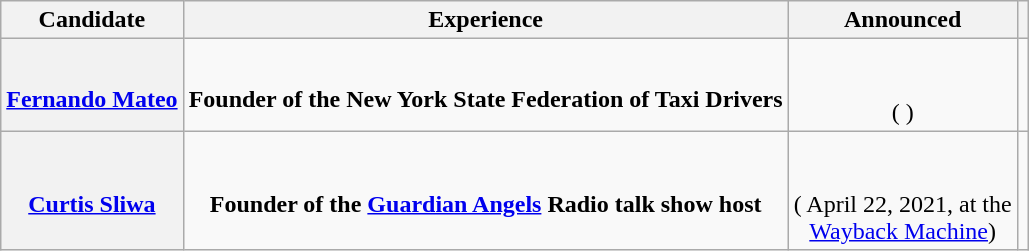<table class="wikitable sortable" style="text-align:center">
<tr>
<th scope="col">Candidate</th>
<th scope="col">Experience</th>
<th scope="col">Announced</th>
<th scope="col" class="unsortable"></th>
</tr>
<tr>
<th scope="row"><br><a href='#'>Fernando Mateo</a></th>
<td><br><strong>Founder of the New York State Federation of Taxi Drivers</strong></td>
<td><br><br>( )</td>
<td></td>
</tr>
<tr>
<th scope="row"><br><a href='#'>Curtis Sliwa</a></th>
<td><br><strong>Founder of the <a href='#'>Guardian Angels</a></strong> <strong>Radio talk show host</strong></td>
<td><br><br>(  April 22, 2021, at the<br><a href='#'>Wayback Machine</a>)</td>
<td></td>
</tr>
</table>
